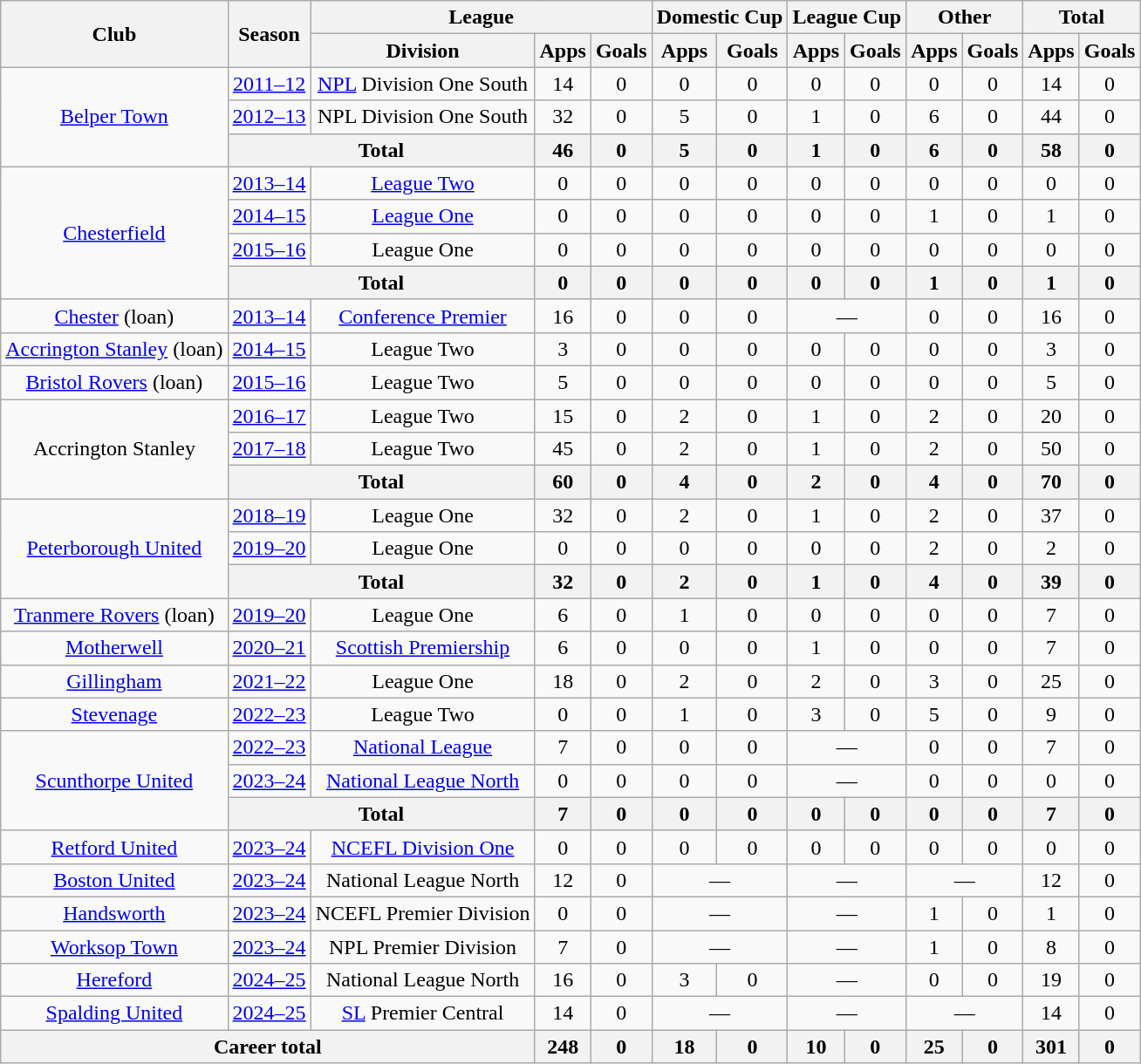<table class="wikitable" style="text-align: center;">
<tr>
<th rowspan="2">Club</th>
<th rowspan="2">Season</th>
<th colspan="3">League</th>
<th colspan="2">Domestic Cup</th>
<th colspan="2">League Cup</th>
<th colspan="2">Other</th>
<th colspan="2">Total</th>
</tr>
<tr>
<th>Division</th>
<th>Apps</th>
<th>Goals</th>
<th>Apps</th>
<th>Goals</th>
<th>Apps</th>
<th>Goals</th>
<th>Apps</th>
<th>Goals</th>
<th>Apps</th>
<th>Goals</th>
</tr>
<tr>
<td rowspan="3"><a href='#'>Belper Town</a></td>
<td><a href='#'>2011–12</a></td>
<td><a href='#'>NPL</a> Division One South</td>
<td>14</td>
<td>0</td>
<td>0</td>
<td>0</td>
<td>0</td>
<td>0</td>
<td>0</td>
<td>0</td>
<td>14</td>
<td>0</td>
</tr>
<tr>
<td><a href='#'>2012–13</a></td>
<td>NPL Division One South</td>
<td>32</td>
<td>0</td>
<td>5</td>
<td>0</td>
<td>1</td>
<td>0</td>
<td>6</td>
<td>0</td>
<td>44</td>
<td>0</td>
</tr>
<tr>
<th colspan="2">Total</th>
<th>46</th>
<th>0</th>
<th>5</th>
<th>0</th>
<th>1</th>
<th>0</th>
<th>6</th>
<th>0</th>
<th>58</th>
<th>0</th>
</tr>
<tr>
<td rowspan="4"><a href='#'>Chesterfield</a></td>
<td><a href='#'>2013–14</a></td>
<td><a href='#'>League Two</a></td>
<td>0</td>
<td>0</td>
<td>0</td>
<td>0</td>
<td>0</td>
<td>0</td>
<td>0</td>
<td>0</td>
<td>0</td>
<td>0</td>
</tr>
<tr>
<td><a href='#'>2014–15</a></td>
<td><a href='#'>League One</a></td>
<td>0</td>
<td>0</td>
<td>0</td>
<td>0</td>
<td>0</td>
<td>0</td>
<td>1</td>
<td>0</td>
<td>1</td>
<td>0</td>
</tr>
<tr>
<td><a href='#'>2015–16</a></td>
<td>League One</td>
<td>0</td>
<td>0</td>
<td>0</td>
<td>0</td>
<td>0</td>
<td>0</td>
<td>0</td>
<td>0</td>
<td>0</td>
<td>0</td>
</tr>
<tr>
<th colspan="2">Total</th>
<th>0</th>
<th>0</th>
<th>0</th>
<th>0</th>
<th>0</th>
<th>0</th>
<th>1</th>
<th>0</th>
<th>1</th>
<th>0</th>
</tr>
<tr>
<td><a href='#'>Chester</a> (loan)</td>
<td><a href='#'>2013–14</a></td>
<td><a href='#'>Conference Premier</a></td>
<td>16</td>
<td>0</td>
<td>0</td>
<td>0</td>
<td colspan="2">—</td>
<td>0</td>
<td>0</td>
<td>16</td>
<td>0</td>
</tr>
<tr>
<td><a href='#'>Accrington Stanley</a> (loan)</td>
<td><a href='#'>2014–15</a></td>
<td>League Two</td>
<td>3</td>
<td>0</td>
<td>0</td>
<td>0</td>
<td>0</td>
<td>0</td>
<td>0</td>
<td>0</td>
<td>3</td>
<td>0</td>
</tr>
<tr>
<td><a href='#'>Bristol Rovers</a> (loan)</td>
<td><a href='#'>2015–16</a></td>
<td>League Two</td>
<td>5</td>
<td>0</td>
<td>0</td>
<td>0</td>
<td>0</td>
<td>0</td>
<td>0</td>
<td>0</td>
<td>5</td>
<td>0</td>
</tr>
<tr>
<td rowspan="3">Accrington Stanley</td>
<td><a href='#'>2016–17</a></td>
<td>League Two</td>
<td>15</td>
<td>0</td>
<td>2</td>
<td>0</td>
<td>1</td>
<td>0</td>
<td>2</td>
<td>0</td>
<td>20</td>
<td>0</td>
</tr>
<tr>
<td><a href='#'>2017–18</a></td>
<td>League Two</td>
<td>45</td>
<td>0</td>
<td>2</td>
<td>0</td>
<td>1</td>
<td>0</td>
<td>2</td>
<td>0</td>
<td>50</td>
<td>0</td>
</tr>
<tr>
<th colspan="2">Total</th>
<th>60</th>
<th>0</th>
<th>4</th>
<th>0</th>
<th>2</th>
<th>0</th>
<th>4</th>
<th>0</th>
<th>70</th>
<th>0</th>
</tr>
<tr>
<td rowspan=3><a href='#'>Peterborough United</a></td>
<td><a href='#'>2018–19</a></td>
<td>League One</td>
<td>32</td>
<td>0</td>
<td>2</td>
<td>0</td>
<td>1</td>
<td>0</td>
<td>2</td>
<td>0</td>
<td>37</td>
<td>0</td>
</tr>
<tr>
<td><a href='#'>2019–20</a></td>
<td>League One</td>
<td>0</td>
<td>0</td>
<td>0</td>
<td>0</td>
<td>0</td>
<td>0</td>
<td>2</td>
<td>0</td>
<td>2</td>
<td>0</td>
</tr>
<tr>
<th colspan=2>Total</th>
<th>32</th>
<th>0</th>
<th>2</th>
<th>0</th>
<th>1</th>
<th>0</th>
<th>4</th>
<th>0</th>
<th>39</th>
<th>0</th>
</tr>
<tr>
<td><a href='#'>Tranmere Rovers</a> (loan)</td>
<td><a href='#'>2019–20</a></td>
<td>League One</td>
<td>6</td>
<td>0</td>
<td>1</td>
<td>0</td>
<td>0</td>
<td>0</td>
<td>0</td>
<td>0</td>
<td>7</td>
<td>0</td>
</tr>
<tr>
<td><a href='#'>Motherwell</a></td>
<td><a href='#'>2020–21</a></td>
<td><a href='#'>Scottish Premiership</a></td>
<td>6</td>
<td>0</td>
<td>0</td>
<td>0</td>
<td>1</td>
<td>0</td>
<td>0</td>
<td>0</td>
<td>7</td>
<td>0</td>
</tr>
<tr>
<td><a href='#'>Gillingham</a></td>
<td><a href='#'>2021–22</a></td>
<td>League One</td>
<td>18</td>
<td>0</td>
<td>2</td>
<td>0</td>
<td>2</td>
<td>0</td>
<td>3</td>
<td>0</td>
<td>25</td>
<td>0</td>
</tr>
<tr>
<td><a href='#'>Stevenage</a></td>
<td><a href='#'>2022–23</a></td>
<td>League Two</td>
<td>0</td>
<td>0</td>
<td>1</td>
<td>0</td>
<td>3</td>
<td>0</td>
<td>5</td>
<td>0</td>
<td>9</td>
<td>0</td>
</tr>
<tr>
<td rowspan=3><a href='#'>Scunthorpe United</a></td>
<td><a href='#'>2022–23</a></td>
<td><a href='#'>National League</a></td>
<td>7</td>
<td>0</td>
<td>0</td>
<td>0</td>
<td colspan="2">—</td>
<td>0</td>
<td>0</td>
<td>7</td>
<td>0</td>
</tr>
<tr>
<td><a href='#'>2023–24</a></td>
<td><a href='#'>National League North</a></td>
<td>0</td>
<td>0</td>
<td>0</td>
<td>0</td>
<td colspan="2">—</td>
<td>0</td>
<td>0</td>
<td>0</td>
<td>0</td>
</tr>
<tr>
<th colspan="2">Total</th>
<th>7</th>
<th>0</th>
<th>0</th>
<th>0</th>
<th>0</th>
<th>0</th>
<th>0</th>
<th>0</th>
<th>7</th>
<th>0</th>
</tr>
<tr>
<td><a href='#'>Retford United</a></td>
<td><a href='#'>2023–24</a></td>
<td><a href='#'>NCEFL Division One</a></td>
<td>0</td>
<td>0</td>
<td>0</td>
<td>0</td>
<td>0</td>
<td>0</td>
<td>0</td>
<td>0</td>
<td>0</td>
<td>0</td>
</tr>
<tr>
<td><a href='#'>Boston United</a></td>
<td><a href='#'>2023–24</a></td>
<td>National League North</td>
<td>12</td>
<td>0</td>
<td colspan="2">—</td>
<td colspan="2">—</td>
<td colspan="2">—</td>
<td>12</td>
<td>0</td>
</tr>
<tr>
<td><a href='#'>Handsworth</a></td>
<td><a href='#'>2023–24</a></td>
<td>NCEFL Premier Division</td>
<td>0</td>
<td>0</td>
<td colspan="2">—</td>
<td colspan="2">—</td>
<td>1</td>
<td>0</td>
<td>1</td>
<td>0</td>
</tr>
<tr>
<td><a href='#'>Worksop Town</a></td>
<td><a href='#'>2023–24</a></td>
<td>NPL Premier Division</td>
<td>7</td>
<td>0</td>
<td colspan="2">—</td>
<td colspan="2">—</td>
<td>1</td>
<td>0</td>
<td>8</td>
<td>0</td>
</tr>
<tr>
<td><a href='#'>Hereford</a></td>
<td><a href='#'>2024–25</a></td>
<td>National League North</td>
<td>16</td>
<td>0</td>
<td>3</td>
<td>0</td>
<td colspan="2">—</td>
<td>0</td>
<td>0</td>
<td>19</td>
<td>0</td>
</tr>
<tr>
<td><a href='#'>Spalding United</a></td>
<td><a href='#'>2024–25</a></td>
<td><a href='#'>SL</a> Premier Central</td>
<td>14</td>
<td>0</td>
<td colspan="2">—</td>
<td colspan="2">—</td>
<td colspan="2">—</td>
<td>14</td>
<td>0</td>
</tr>
<tr>
<th colspan="3">Career total</th>
<th>248</th>
<th>0</th>
<th>18</th>
<th>0</th>
<th>10</th>
<th>0</th>
<th>25</th>
<th>0</th>
<th>301</th>
<th>0</th>
</tr>
</table>
